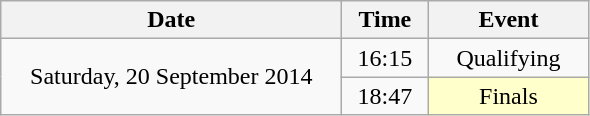<table class = "wikitable" style="text-align:center;">
<tr>
<th width=220>Date</th>
<th width=50>Time</th>
<th width=100>Event</th>
</tr>
<tr>
<td rowspan=2>Saturday, 20 September 2014</td>
<td>16:15</td>
<td>Qualifying</td>
</tr>
<tr>
<td>18:47</td>
<td bgcolor=ffffcc>Finals</td>
</tr>
</table>
